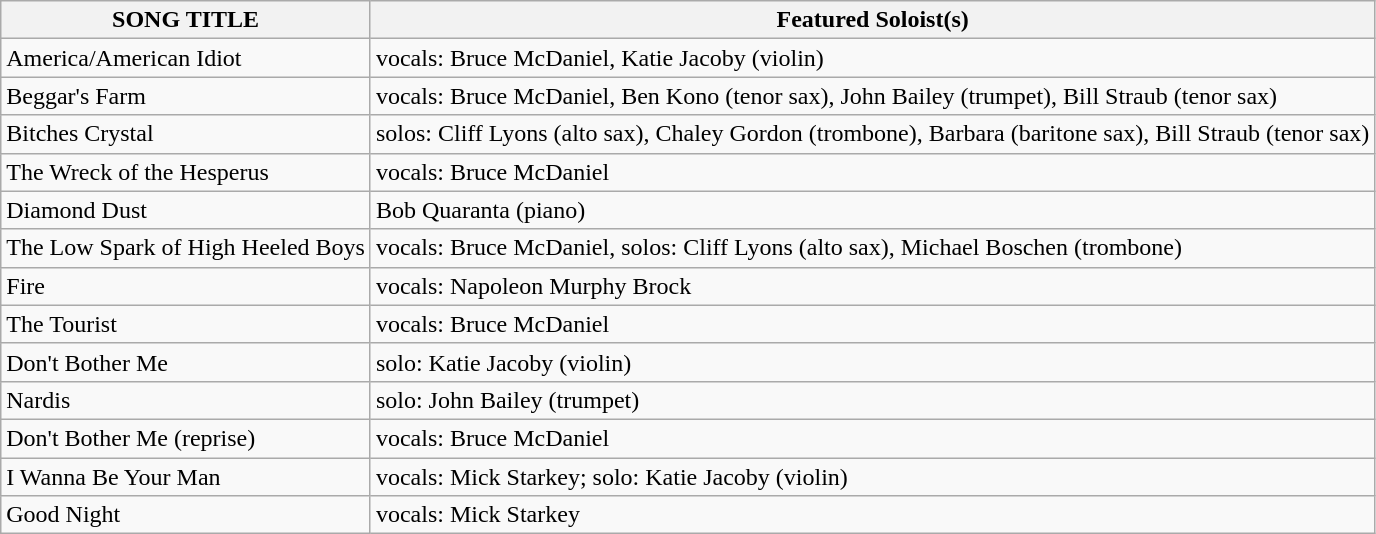<table class="wikitable">
<tr>
<th>SONG TITLE</th>
<th>Featured Soloist(s)</th>
</tr>
<tr>
<td>America/American Idiot</td>
<td>vocals: Bruce McDaniel, Katie Jacoby (violin)</td>
</tr>
<tr>
<td>Beggar's Farm</td>
<td>vocals: Bruce McDaniel,  Ben Kono (tenor sax), John Bailey (trumpet), Bill Straub (tenor sax)</td>
</tr>
<tr>
<td>Bitches Crystal</td>
<td>solos: Cliff Lyons (alto sax), Chaley Gordon (trombone), Barbara (baritone sax), Bill Straub (tenor sax)</td>
</tr>
<tr>
<td>The Wreck of the Hesperus</td>
<td>vocals: Bruce McDaniel</td>
</tr>
<tr>
<td>Diamond Dust</td>
<td>Bob Quaranta (piano)</td>
</tr>
<tr>
<td>The Low Spark of High Heeled Boys</td>
<td>vocals: Bruce McDaniel, solos: Cliff Lyons (alto sax), Michael Boschen (trombone)</td>
</tr>
<tr>
<td>Fire</td>
<td>vocals: Napoleon Murphy Brock</td>
</tr>
<tr>
<td>The Tourist</td>
<td>vocals: Bruce McDaniel</td>
</tr>
<tr>
<td>Don't Bother Me</td>
<td>solo: Katie Jacoby (violin)</td>
</tr>
<tr>
<td>Nardis</td>
<td>solo: John Bailey (trumpet)</td>
</tr>
<tr>
<td>Don't Bother Me (reprise)</td>
<td>vocals: Bruce McDaniel</td>
</tr>
<tr>
<td>I Wanna Be Your Man</td>
<td>vocals: Mick Starkey; solo: Katie Jacoby (violin)</td>
</tr>
<tr>
<td>Good Night</td>
<td>vocals: Mick Starkey</td>
</tr>
</table>
